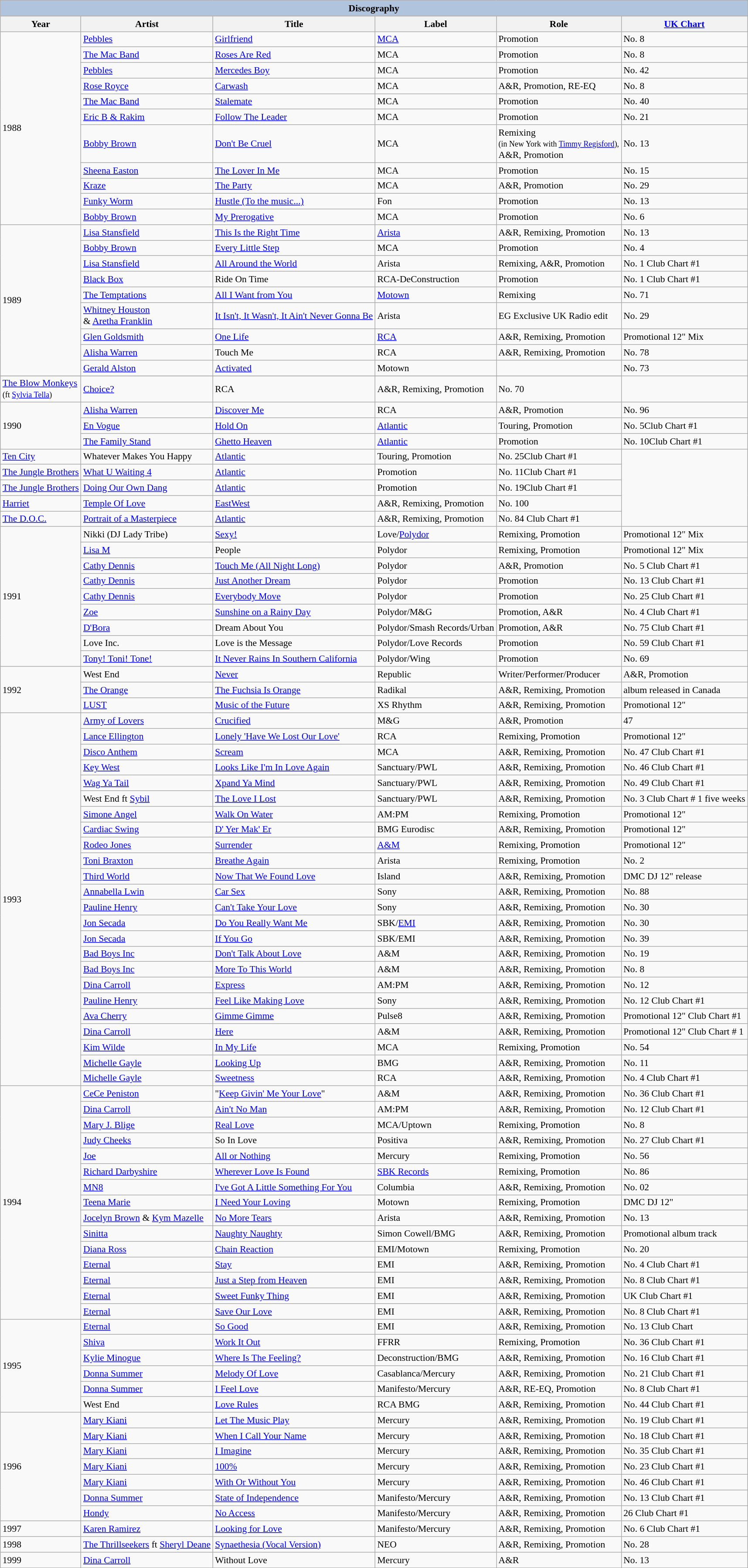<table class="wikitable" style="font-size: 90%;">
<tr>
<th colspan="6" style="background: LightSteelBlue;">Discography</th>
</tr>
<tr>
<th>Year</th>
<th>Artist</th>
<th>Title</th>
<th>Label</th>
<th>Role</th>
<th><a href='#'>UK Chart</a></th>
</tr>
<tr>
<td rowspan="11">1988</td>
<td><a href='#'>Pebbles</a></td>
<td><a href='#'>Girlfriend</a></td>
<td><a href='#'>MCA</a></td>
<td>Promotion</td>
<td>No. 8</td>
</tr>
<tr>
<td><a href='#'>The Mac Band</a></td>
<td><a href='#'>Roses Are Red</a></td>
<td>MCA</td>
<td>Promotion</td>
<td>No. 8</td>
</tr>
<tr>
<td><a href='#'>Pebbles</a></td>
<td><a href='#'>Mercedes Boy</a></td>
<td>MCA</td>
<td>Promotion</td>
<td>No. 42</td>
</tr>
<tr>
<td><a href='#'>Rose Royce</a></td>
<td><a href='#'>Carwash</a></td>
<td>MCA</td>
<td>A&R, Promotion, RE-EQ</td>
<td>No. 8</td>
</tr>
<tr>
<td><a href='#'>The Mac Band</a></td>
<td><a href='#'>Stalemate</a></td>
<td>MCA</td>
<td>Promotion</td>
<td>No. 40</td>
</tr>
<tr>
<td><a href='#'>Eric B & Rakim</a></td>
<td><a href='#'>Follow The Leader</a></td>
<td>MCA</td>
<td>Promotion</td>
<td>No. 21</td>
</tr>
<tr>
<td><a href='#'>Bobby Brown</a></td>
<td><a href='#'>Don't Be Cruel</a></td>
<td>MCA</td>
<td>Remixing<br><small>(in New York with <a href='#'>Timmy Regisford</a>),</small><br>A&R, Promotion</td>
<td>No. 13</td>
</tr>
<tr>
<td><a href='#'>Sheena Easton</a></td>
<td><a href='#'>The Lover In Me</a></td>
<td>MCA</td>
<td>Promotion</td>
<td>No. 15</td>
</tr>
<tr>
<td><a href='#'>Kraze</a></td>
<td><a href='#'>The Party</a></td>
<td>MCA</td>
<td>A&R, Promotion</td>
<td>No. 29</td>
</tr>
<tr>
<td><a href='#'>Funky Worm</a></td>
<td><a href='#'>Hustle (To the music...)</a></td>
<td>Fon</td>
<td>Promotion</td>
<td>No. 13</td>
</tr>
<tr>
<td><a href='#'>Bobby Brown</a></td>
<td><a href='#'>My Prerogative</a></td>
<td>MCA</td>
<td>Promotion</td>
<td>No. 6</td>
</tr>
<tr>
<td rowspan="9">1989</td>
<td><a href='#'>Lisa Stansfield</a></td>
<td><a href='#'>This Is the Right Time</a></td>
<td><a href='#'>Arista</a></td>
<td>A&R, Remixing, Promotion</td>
<td>No. 13</td>
</tr>
<tr>
<td><a href='#'>Bobby Brown</a></td>
<td><a href='#'>Every Little Step</a></td>
<td>MCA</td>
<td>Promotion</td>
<td>No. 4</td>
</tr>
<tr>
<td><a href='#'>Lisa Stansfield</a></td>
<td><a href='#'>All Around the World</a></td>
<td>Arista</td>
<td>Remixing, A&R, Promotion</td>
<td>No. 1 Club Chart #1</td>
</tr>
<tr>
<td><a href='#'>Black Box</a></td>
<td>Ride On Time</td>
<td>RCA-DeConstruction</td>
<td>Promotion</td>
<td>No. 1 Club Chart #1</td>
</tr>
<tr>
<td><a href='#'>The Temptations</a></td>
<td><a href='#'>All I Want from You</a></td>
<td><a href='#'>Motown</a></td>
<td>Remixing</td>
<td>No. 71</td>
</tr>
<tr>
<td><a href='#'>Whitney Houston</a><br>& <a href='#'>Aretha Franklin</a></td>
<td><a href='#'>It Isn't, It Wasn't, It Ain't Never Gonna Be</a></td>
<td>Arista</td>
<td>EG Exclusive UK Radio edit</td>
<td>No. 29</td>
</tr>
<tr>
<td><a href='#'>Glen Goldsmith</a></td>
<td><a href='#'>One Life</a></td>
<td><a href='#'>RCA</a></td>
<td>A&R, Remixing, Promotion</td>
<td>Promotional 12" Mix</td>
</tr>
<tr>
<td><a href='#'>Alisha Warren</a></td>
<td>Touch Me</td>
<td>RCA</td>
<td>A&R, Remixing, Promotion</td>
<td>No. 78</td>
</tr>
<tr>
<td><a href='#'>Gerald Alston</a></td>
<td><a href='#'>Activated</a></td>
<td>Motown</td>
<td A&R, Remixing, Promotion></td>
<td>No. 73</td>
</tr>
<tr>
</tr>
<tr>
<td><a href='#'>The Blow Monkeys</a><br><small>(ft <a href='#'>Sylvia Tella</a>)</small></td>
<td><a href='#'>Choice?</a></td>
<td>RCA</td>
<td>A&R, Remixing, Promotion</td>
<td>No. 70</td>
</tr>
<tr>
<td rowspan="3">1990</td>
<td><a href='#'>Alisha Warren</a></td>
<td><a href='#'>Discover Me</a></td>
<td>RCA</td>
<td>A&R, Promotion</td>
<td>No. 96</td>
</tr>
<tr>
<td><a href='#'>En Vogue</a></td>
<td><a href='#'>Hold On</a></td>
<td><a href='#'>Atlantic</a></td>
<td>Touring, Promotion</td>
<td>No. 5Club Chart #1</td>
</tr>
<tr>
<td><a href='#'>The Family Stand</a></td>
<td><a href='#'>Ghetto Heaven</a></td>
<td><a href='#'>Atlantic</a></td>
<td>Promotion</td>
<td>No. 10Club Chart #1</td>
</tr>
<tr>
<td><a href='#'>Ten City</a></td>
<td>Whatever Makes You Happy</td>
<td><a href='#'>Atlantic</a></td>
<td>Touring, Promotion</td>
<td>No. 25Club Chart #1</td>
</tr>
<tr>
<td><a href='#'>The Jungle Brothers</a></td>
<td><a href='#'>What U Waiting 4</a></td>
<td><a href='#'>Atlantic</a></td>
<td>Promotion</td>
<td>No. 11Club Chart #1</td>
</tr>
<tr>
<td><a href='#'>The Jungle Brothers</a></td>
<td><a href='#'>Doing Our Own Dang</a></td>
<td><a href='#'>Atlantic</a></td>
<td>Promotion</td>
<td>No. 19Club Chart #1</td>
</tr>
<tr>
<td><a href='#'>Harriet</a></td>
<td><a href='#'>Temple Of Love</a></td>
<td><a href='#'>EastWest</a></td>
<td>A&R, Remixing, Promotion</td>
<td>No. 100</td>
</tr>
<tr>
<td><a href='#'>The D.O.C.</a></td>
<td><a href='#'>Portrait of a Masterpiece</a></td>
<td><a href='#'>Atlantic</a></td>
<td>A&R, Remixing, Promotion</td>
<td>No. 84 Club Chart #1</td>
</tr>
<tr>
<td rowspan="9">1991</td>
<td>Nikki (DJ Lady Tribe)</td>
<td><a href='#'>Sexy!</a></td>
<td>Love/<a href='#'>Polydor</a></td>
<td>Remixing, Promotion</td>
<td>Promotional 12" Mix</td>
</tr>
<tr>
<td><a href='#'>Lisa M</a></td>
<td>People</td>
<td>Polydor</td>
<td>Remixing, Promotion</td>
<td>Promotional 12" Mix</td>
</tr>
<tr>
<td><a href='#'>Cathy Dennis</a></td>
<td><a href='#'>Touch Me (All Night Long)</a></td>
<td>Polydor</td>
<td>A&R, Promotion</td>
<td>No. 5 Club Chart #1</td>
</tr>
<tr>
<td><a href='#'>Cathy Dennis</a></td>
<td><a href='#'>Just Another Dream</a></td>
<td>Polydor</td>
<td>Promotion</td>
<td>No. 13 Club Chart #1</td>
</tr>
<tr>
<td><a href='#'>Cathy Dennis</a></td>
<td><a href='#'>Everybody Move</a></td>
<td>Polydor</td>
<td>Promotion</td>
<td>No. 25 Club Chart #1</td>
</tr>
<tr>
<td><a href='#'>Zoe</a></td>
<td><a href='#'>Sunshine on a Rainy Day</a></td>
<td>Polydor/M&G</td>
<td>Promotion, A&R</td>
<td>No. 4 Club Chart #1</td>
</tr>
<tr>
<td><a href='#'>D'Bora</a></td>
<td>Dream About You</td>
<td>Polydor/Smash Records/Urban</td>
<td>Promotion, A&R</td>
<td>No. 75 Club Chart #1</td>
</tr>
<tr>
<td>Love Inc.</td>
<td>Love is the Message</td>
<td>Polydor/Love Records</td>
<td>Promotion</td>
<td>No. 59 Club Chart #1</td>
</tr>
<tr>
<td><a href='#'>Tony! Toni! Tone!</a></td>
<td><a href='#'>It Never Rains In Southern California</a></td>
<td>Polydor/Wing</td>
<td>Promotion</td>
<td>No. 69</td>
</tr>
<tr>
<td rowspan="3">1992</td>
<td>West End</td>
<td><a href='#'>Never</a></td>
<td>Republic</td>
<td>Writer/Performer/Producer</td>
<td>A&R, Promotion</td>
</tr>
<tr>
<td><a href='#'>The Orange</a></td>
<td><a href='#'>The Fuchsia Is Orange</a></td>
<td>Radikal</td>
<td>A&R, Remixing, Promotion</td>
<td>album released in Canada</td>
</tr>
<tr>
<td><a href='#'>LUST</a></td>
<td><a href='#'>Music of the Future</a></td>
<td>XS Rhythm</td>
<td>A&R, Remixing, Promotion</td>
<td>Promotional 12"</td>
</tr>
<tr>
<td rowspan="24">1993</td>
<td><a href='#'>Army of Lovers</a></td>
<td><a href='#'>Crucified</a></td>
<td>M&G</td>
<td>A&R, Promotion</td>
<td>47</td>
</tr>
<tr>
<td><a href='#'>Lance Ellington</a></td>
<td><a href='#'>Lonely 'Have We Lost Our Love'</a></td>
<td>RCA</td>
<td>Remixing, Promotion</td>
<td>Promotional 12"</td>
</tr>
<tr>
<td><a href='#'>Disco Anthem</a></td>
<td><a href='#'>Scream</a></td>
<td>MCA</td>
<td>A&R, Remixing, Promotion</td>
<td>No. 47 Club Chart #1</td>
</tr>
<tr>
<td><a href='#'>Key West</a></td>
<td><a href='#'>Looks Like I'm In Love Again</a></td>
<td>Sanctuary/PWL</td>
<td>A&R, Remixing, Promotion</td>
<td>No. 46 Club Chart #1</td>
</tr>
<tr>
<td><a href='#'>Wag Ya Tail</a></td>
<td><a href='#'>Xpand Ya Mind</a></td>
<td>Sanctuary/PWL</td>
<td>A&R, Remixing, Promotion</td>
<td>No. 49 Club Chart #1</td>
</tr>
<tr>
<td>West End ft <a href='#'>Sybil</a></td>
<td><a href='#'>The Love I Lost</a></td>
<td>Sanctuary/PWL</td>
<td>A&R, Remixing, Promotion</td>
<td>No. 3 Club Chart # 1 five weeks</td>
</tr>
<tr>
<td><a href='#'>Simone Angel</a></td>
<td><a href='#'>Walk On Water</a></td>
<td>AM:PM</td>
<td>Remixing, Promotion</td>
<td>Promotional 12"</td>
</tr>
<tr>
<td><a href='#'>Cardiac Swing</a></td>
<td><a href='#'>D' Yer Mak' Er</a></td>
<td>BMG Eurodisc</td>
<td>A&R, Remixing, Promotion</td>
<td>Promotional 12"</td>
</tr>
<tr>
<td><a href='#'>Rodeo Jones</a></td>
<td><a href='#'>Surrender</a></td>
<td><a href='#'>A&M</a></td>
<td>Remixing, Promotion</td>
<td>Promotional 12"</td>
</tr>
<tr>
<td><a href='#'>Toni Braxton</a></td>
<td><a href='#'>Breathe Again</a></td>
<td>Arista</td>
<td>Remixing, Promotion</td>
<td>No. 2</td>
</tr>
<tr>
<td><a href='#'>Third World</a></td>
<td><a href='#'>Now That We Found Love</a></td>
<td>Island</td>
<td>A&R, Remixing, Promotion</td>
<td>DMC DJ 12" release</td>
</tr>
<tr>
<td><a href='#'>Annabella Lwin</a></td>
<td><a href='#'>Car Sex</a></td>
<td>Sony</td>
<td>A&R, Remixing, Promotion</td>
<td>No. 88</td>
</tr>
<tr>
<td><a href='#'>Pauline Henry</a></td>
<td><a href='#'>Can't Take Your Love</a></td>
<td>Sony</td>
<td>A&R, Remixing, Promotion</td>
<td>No. 30</td>
</tr>
<tr>
<td><a href='#'>Jon Secada</a></td>
<td><a href='#'>Do You Really Want Me</a></td>
<td>SBK/<a href='#'>EMI</a></td>
<td>A&R, Remixing, Promotion</td>
<td>No. 30</td>
</tr>
<tr>
<td><a href='#'>Jon Secada</a></td>
<td><a href='#'>If You Go</a></td>
<td>SBK/EMI</td>
<td>A&R, Remixing, Promotion</td>
<td>No. 39</td>
</tr>
<tr>
<td><a href='#'>Bad Boys Inc</a></td>
<td><a href='#'>Don't Talk About Love</a></td>
<td>A&M</td>
<td>A&R, Remixing, Promotion</td>
<td>No. 19</td>
</tr>
<tr>
<td><a href='#'>Bad Boys Inc</a></td>
<td><a href='#'>More To This World</a></td>
<td>A&M</td>
<td>A&R, Remixing, Promotion</td>
<td>No. 8</td>
</tr>
<tr>
<td><a href='#'>Dina Carroll</a></td>
<td><a href='#'>Express</a></td>
<td>AM:PM</td>
<td>A&R, Remixing, Promotion</td>
<td>No. 12</td>
</tr>
<tr>
<td><a href='#'>Pauline Henry</a></td>
<td><a href='#'>Feel Like Making Love</a></td>
<td>Sony</td>
<td>A&R, Remixing, Promotion</td>
<td>No. 12 Club Chart #1</td>
</tr>
<tr>
<td><a href='#'>Ava Cherry</a></td>
<td><a href='#'>Gimme Gimme</a></td>
<td>Pulse8</td>
<td>A&R, Remixing, Promotion</td>
<td>Promotional 12" Club Chart #1</td>
</tr>
<tr>
<td><a href='#'>Dina Carroll</a></td>
<td><a href='#'>Here</a></td>
<td>A&M</td>
<td>A&R, Remixing, Promotion</td>
<td>Promotional 12" Club Chart # 1</td>
</tr>
<tr>
<td><a href='#'>Kim Wilde</a></td>
<td><a href='#'>In My Life</a></td>
<td>MCA</td>
<td>Remixing, Promotion</td>
<td>No. 54</td>
</tr>
<tr>
<td><a href='#'>Michelle Gayle</a></td>
<td><a href='#'>Looking Up</a></td>
<td>BMG</td>
<td>A&R, Remixing, Promotion</td>
<td>No. 11</td>
</tr>
<tr>
<td><a href='#'>Michelle Gayle</a></td>
<td><a href='#'>Sweetness</a></td>
<td>RCA</td>
<td>A&R, Remixing, Promotion</td>
<td>No. 4 Club Chart #1</td>
</tr>
<tr>
<td rowspan="15">1994</td>
<td><a href='#'>CeCe Peniston</a></td>
<td>"<a href='#'>Keep Givin' Me Your Love</a>"</td>
<td>A&M</td>
<td>A&R, Remixing, Promotion</td>
<td>No. 36 Club Chart #1</td>
</tr>
<tr>
<td><a href='#'>Dina Carroll</a></td>
<td><a href='#'>Ain't No Man</a></td>
<td>AM:PM</td>
<td>A&R, Remixing, Promotion</td>
<td>No. 12 Club Chart #1</td>
</tr>
<tr>
<td><a href='#'>Mary J. Blige</a></td>
<td><a href='#'>Real Love</a></td>
<td>MCA/Uptown</td>
<td>Remixing, Promotion</td>
<td>No. 8</td>
</tr>
<tr>
<td><a href='#'>Judy Cheeks</a></td>
<td>So In Love</td>
<td>Positiva</td>
<td>A&R, Remixing, Promotion</td>
<td>No. 27 Club Chart #1</td>
</tr>
<tr>
<td><a href='#'>Joe</a></td>
<td><a href='#'>All or Nothing</a></td>
<td>Mercury</td>
<td>Remixing, Promotion</td>
<td>No. 56</td>
</tr>
<tr>
<td><a href='#'>Richard Darbyshire</a></td>
<td><a href='#'>Wherever Love Is Found</a></td>
<td><a href='#'>SBK Records</a></td>
<td>Remixing, Promotion</td>
<td>No. 86</td>
</tr>
<tr>
<td><a href='#'>MN8</a></td>
<td><a href='#'>I've Got A Little Something For You</a></td>
<td>Columbia</td>
<td>A&R, Remixing, Promotion</td>
<td>No. 02</td>
</tr>
<tr>
<td><a href='#'>Teena Marie</a></td>
<td><a href='#'>I Need Your Loving</a></td>
<td>Motown</td>
<td>Remixing, Promotion</td>
<td>DMC DJ 12"</td>
</tr>
<tr>
<td><a href='#'>Jocelyn Brown</a> & <a href='#'>Kym Mazelle</a></td>
<td><a href='#'>No More Tears</a></td>
<td>Arista</td>
<td>A&R, Remixing, Promotion</td>
<td>No. 13</td>
</tr>
<tr>
<td><a href='#'>Sinitta</a></td>
<td><a href='#'>Naughty Naughty</a></td>
<td>Simon Cowell/BMG</td>
<td>A&R, Remixing, Promotion</td>
<td>Promotional album track</td>
</tr>
<tr>
<td><a href='#'>Diana Ross</a></td>
<td><a href='#'>Chain Reaction</a></td>
<td>EMI/Motown</td>
<td>Remixing, Promotion</td>
<td>No. 20</td>
</tr>
<tr>
<td><a href='#'>Eternal</a></td>
<td><a href='#'>Stay</a></td>
<td>EMI</td>
<td>A&R, Remixing, Promotion</td>
<td>No. 4 Club Chart #1</td>
</tr>
<tr>
<td><a href='#'>Eternal</a></td>
<td><a href='#'>Just a Step from Heaven</a></td>
<td>EMI</td>
<td>A&R, Remixing, Promotion</td>
<td>No. 8 Club Chart #1</td>
</tr>
<tr>
<td><a href='#'>Eternal</a></td>
<td><a href='#'>Sweet Funky Thing</a></td>
<td>EMI</td>
<td>A&R, Remixing, Promotion</td>
<td>UK Club Chart #1</td>
</tr>
<tr>
<td><a href='#'>Eternal</a></td>
<td><a href='#'>Save Our Love</a></td>
<td>EMI</td>
<td>A&R, Remixing, Promotion</td>
<td>No. 8 Club Chart #1</td>
</tr>
<tr>
<td rowspan="6">1995</td>
<td><a href='#'>Eternal</a></td>
<td><a href='#'>So Good</a></td>
<td>EMI</td>
<td>A&R, Remixing, Promotion</td>
<td>No. 13 Club Chart</td>
</tr>
<tr>
<td><a href='#'>Shiva</a></td>
<td><a href='#'>Work It Out</a></td>
<td>FFRR</td>
<td>Remixing, Promotion</td>
<td>No. 36 Club Chart #1</td>
</tr>
<tr>
<td><a href='#'>Kylie Minogue</a></td>
<td><a href='#'>Where Is The Feeling?</a></td>
<td>Deconstruction/BMG</td>
<td>A&R, Remixing, Promotion</td>
<td>No. 16 Club Chart #1</td>
</tr>
<tr>
<td><a href='#'>Donna Summer</a></td>
<td><a href='#'>Melody Of Love</a></td>
<td>Casablanca/Mercury</td>
<td>A&R, Remixing, Promotion</td>
<td>No. 21 Club Chart #1</td>
</tr>
<tr>
<td><a href='#'>Donna Summer</a></td>
<td><a href='#'>I Feel Love</a></td>
<td>Manifesto/Mercury</td>
<td>A&R, RE-EQ, Promotion</td>
<td>No. 8 Club Chart #1</td>
</tr>
<tr>
<td>West End</td>
<td><a href='#'>Love Rules</a></td>
<td>RCA BMG</td>
<td>A&R, Remixing, Promotion</td>
<td>No. 44 Club Chart #1</td>
</tr>
<tr>
<td rowspan="7">1996</td>
<td><a href='#'>Mary Kiani</a></td>
<td><a href='#'>Let The Music Play</a></td>
<td>Mercury</td>
<td>A&R, Remixing, Promotion</td>
<td>No. 19 Club Chart #1</td>
</tr>
<tr>
<td><a href='#'>Mary Kiani</a></td>
<td><a href='#'>When I Call Your Name</a></td>
<td>Mercury</td>
<td>A&R, Remixing, Promotion</td>
<td>No. 18 Club Chart #1</td>
</tr>
<tr>
<td><a href='#'>Mary Kiani</a></td>
<td><a href='#'>I Imagine</a></td>
<td>Mercury</td>
<td>A&R, Remixing, Promotion</td>
<td>No. 35 Club Chart #1</td>
</tr>
<tr>
<td><a href='#'>Mary Kiani</a></td>
<td><a href='#'>100%</a></td>
<td>Mercury</td>
<td>A&R, Remixing, Promotion</td>
<td>No. 23 Club Chart #1</td>
</tr>
<tr>
<td><a href='#'>Mary Kiani</a></td>
<td><a href='#'>With Or Without You</a></td>
<td>Mercury</td>
<td>A&R, Remixing, Promotion</td>
<td>No. 46 Club Chart #1</td>
</tr>
<tr>
<td><a href='#'>Donna Summer</a></td>
<td><a href='#'>State of Independence</a></td>
<td>Manifesto/Mercury</td>
<td>A&R, Remixing, Promotion</td>
<td>No. 13 Club Chart #1</td>
</tr>
<tr>
<td><a href='#'>Hondy</a></td>
<td><a href='#'>No Access</a></td>
<td>Manifesto/Mercury</td>
<td>A&R, Remixing, Promotion</td>
<td>26 Club Chart #1</td>
</tr>
<tr>
<td rowspan="1">1997</td>
<td><a href='#'>Karen Ramirez</a></td>
<td><a href='#'>Looking for Love</a></td>
<td>Manifesto/Mercury</td>
<td>A&R, Remixing, Promotion</td>
<td>No. 6 Club Chart #1</td>
</tr>
<tr>
<td rowpsan="1">1998</td>
<td><a href='#'>The Thrillseekers</a> ft <a href='#'>Sheryl Deane</a></td>
<td><a href='#'>Synaethesia (Vocal Version)</a></td>
<td>NEO</td>
<td>A&R, Remixing, Promotion</td>
<td>No. 28</td>
</tr>
<tr>
<td rowspan="1">1999</td>
<td><a href='#'>Dina Carroll</a></td>
<td>Without Love</td>
<td>Mercury</td>
<td>A&R</td>
<td>No. 13</td>
</tr>
<tr>
</tr>
</table>
